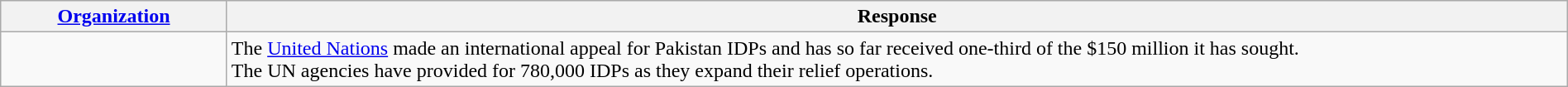<table class="wikitable" align=center width=100%>
<tr>
<th width=175px><a href='#'>Organization</a></th>
<th>Response</th>
</tr>
<tr>
<td></td>
<td>The <a href='#'>United Nations</a> made an international appeal for Pakistan IDPs and has so far received one-third of the $150 million it has sought.<br>The UN agencies have provided for 780,000 IDPs as they expand their relief operations.
</td>
</tr>
</table>
